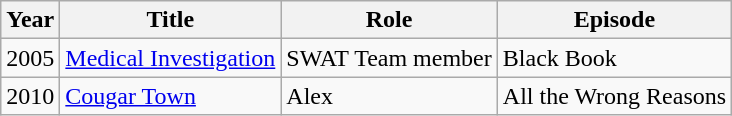<table class="wikitable sortable">
<tr>
<th>Year</th>
<th>Title</th>
<th>Role</th>
<th class="unsortable">Episode</th>
</tr>
<tr>
<td>2005</td>
<td><a href='#'>Medical Investigation</a></td>
<td>SWAT Team member</td>
<td>Black Book</td>
</tr>
<tr>
<td>2010</td>
<td><a href='#'>Cougar Town</a></td>
<td>Alex</td>
<td>All the Wrong Reasons</td>
</tr>
</table>
